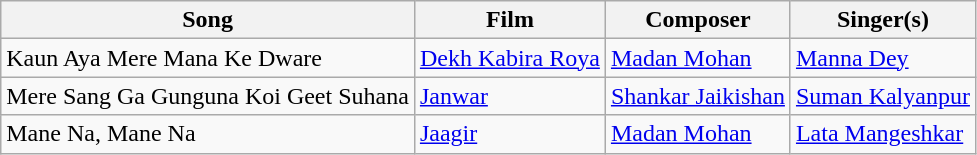<table class="wikitable">
<tr>
<th>Song</th>
<th>Film</th>
<th>Composer</th>
<th>Singer(s)</th>
</tr>
<tr>
<td>Kaun Aya Mere Mana Ke Dware</td>
<td><a href='#'>Dekh Kabira Roya</a></td>
<td><a href='#'>Madan Mohan</a></td>
<td><a href='#'>Manna Dey</a></td>
</tr>
<tr>
<td>Mere Sang Ga Gunguna Koi Geet Suhana</td>
<td><a href='#'>Janwar</a></td>
<td><a href='#'>Shankar Jaikishan</a></td>
<td><a href='#'>Suman Kalyanpur</a></td>
</tr>
<tr>
<td>Mane Na, Mane Na</td>
<td><a href='#'>Jaagir</a></td>
<td><a href='#'>Madan Mohan</a></td>
<td><a href='#'>Lata Mangeshkar</a></td>
</tr>
</table>
